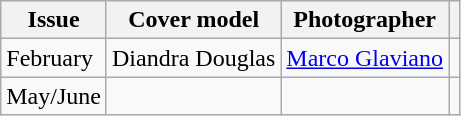<table class="sortable wikitable">
<tr>
<th>Issue</th>
<th>Cover model</th>
<th>Photographer</th>
<th></th>
</tr>
<tr>
<td>February</td>
<td>Diandra Douglas</td>
<td><a href='#'>Marco Glaviano</a></td>
<td></td>
</tr>
<tr>
<td>May/June</td>
<td></td>
<td></td>
<td></td>
</tr>
</table>
